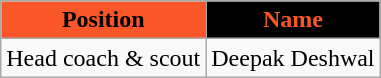<table class="wikitable">
<tr>
<th colspan="1" style="background:#FA5628; color:#000000; text-align:center;">Position</th>
<th colspan="1" style="background:#000000; color:#FA5628; text-align:center;">Name</th>
</tr>
<tr>
<td>Head coach & scout</td>
<td> Deepak Deshwal</td>
</tr>
</table>
